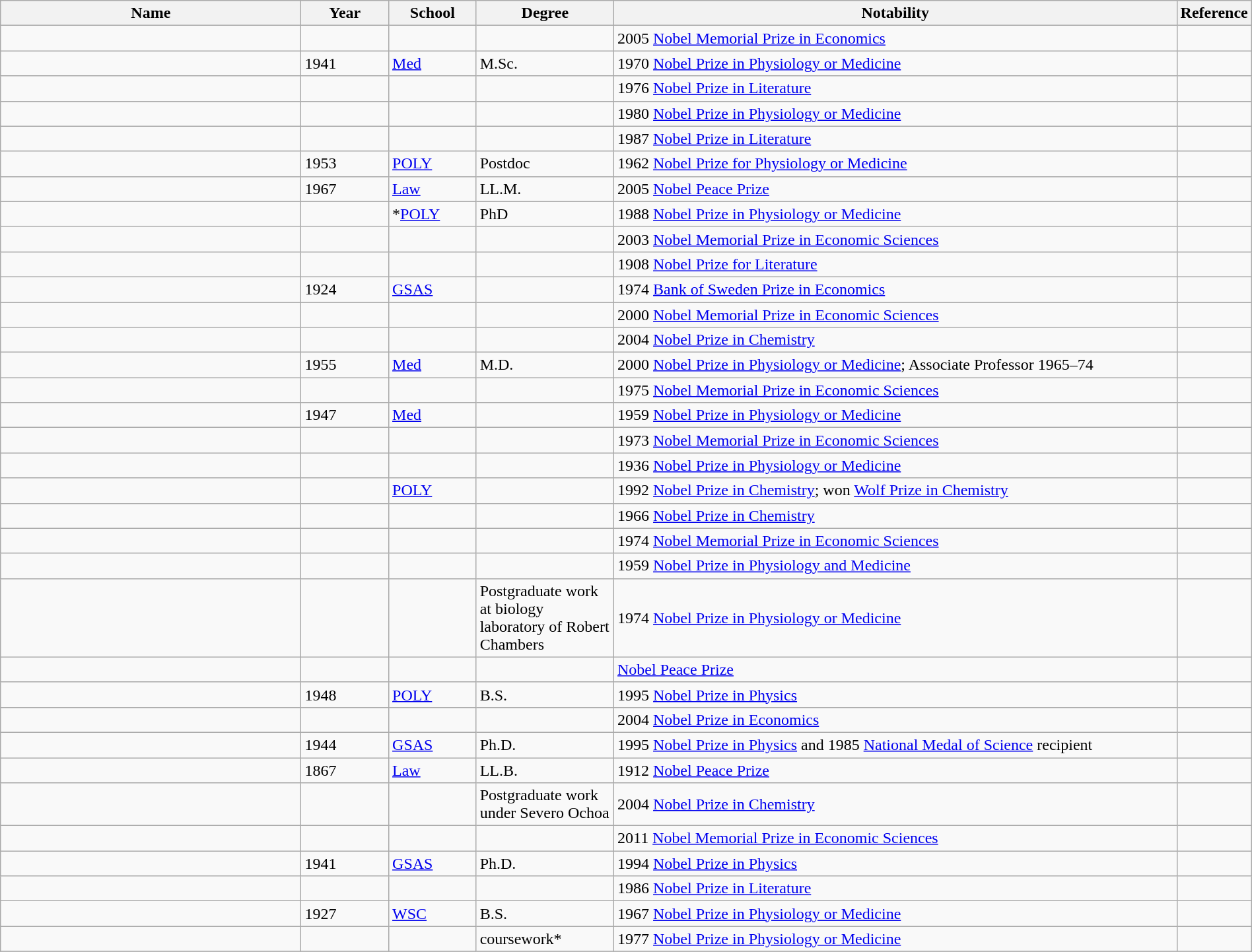<table class="wikitable sortable" style="width:100%">
<tr>
<th style="width:*;">Name</th>
<th style="width:7%;">Year</th>
<th style="width:7%;">School</th>
<th style="width:11%;">Degree</th>
<th style="width:45%;">Notability</th>
<th style="width:5%;" class="unsortable">Reference</th>
</tr>
<tr>
<td></td>
<td></td>
<td></td>
<td></td>
<td>2005 <a href='#'>Nobel Memorial Prize in Economics</a></td>
<td></td>
</tr>
<tr>
<td></td>
<td>1941</td>
<td><a href='#'>Med</a></td>
<td>M.Sc.</td>
<td>1970 <a href='#'>Nobel Prize in Physiology or Medicine</a></td>
<td style="text-align:center;"></td>
</tr>
<tr>
<td></td>
<td></td>
<td></td>
<td></td>
<td>1976 <a href='#'>Nobel Prize in Literature</a></td>
<td></td>
</tr>
<tr>
<td></td>
<td></td>
<td></td>
<td></td>
<td>1980 <a href='#'>Nobel Prize in Physiology or Medicine</a></td>
<td></td>
</tr>
<tr>
<td></td>
<td></td>
<td></td>
<td></td>
<td>1987 <a href='#'>Nobel Prize in Literature</a></td>
<td></td>
</tr>
<tr>
<td></td>
<td>1953</td>
<td><a href='#'>POLY</a></td>
<td>Postdoc</td>
<td>1962 <a href='#'>Nobel Prize for Physiology or Medicine</a></td>
<td style="text-align:center;"></td>
</tr>
<tr>
<td></td>
<td>1967</td>
<td><a href='#'>Law</a></td>
<td>LL.M.</td>
<td>2005 <a href='#'>Nobel Peace Prize</a></td>
<td style="text-align:center;"></td>
</tr>
<tr>
<td></td>
<td></td>
<td>*<a href='#'>POLY</a></td>
<td>PhD</td>
<td>1988 <a href='#'>Nobel Prize in Physiology or Medicine</a></td>
<td style="text-align:center;"></td>
</tr>
<tr>
<td></td>
<td></td>
<td></td>
<td></td>
<td>2003 <a href='#'>Nobel Memorial Prize in Economic Sciences</a></td>
<td></td>
</tr>
<tr>
<td></td>
<td></td>
<td></td>
<td></td>
<td>1908 <a href='#'>Nobel Prize for Literature</a></td>
<td></td>
</tr>
<tr>
<td></td>
<td>1924</td>
<td><a href='#'>GSAS</a></td>
<td></td>
<td>1974 <a href='#'>Bank of Sweden Prize in Economics</a></td>
<td style="text-align:center;"></td>
</tr>
<tr>
<td></td>
<td></td>
<td></td>
<td></td>
<td>2000 <a href='#'>Nobel Memorial Prize in Economic Sciences</a></td>
<td></td>
</tr>
<tr>
<td></td>
<td></td>
<td></td>
<td></td>
<td>2004 <a href='#'>Nobel Prize in Chemistry</a></td>
<td></td>
</tr>
<tr>
<td></td>
<td>1955</td>
<td><a href='#'>Med</a></td>
<td>M.D.</td>
<td>2000 <a href='#'>Nobel Prize in Physiology or Medicine</a>; Associate Professor 1965–74</td>
<td style="text-align:center;"></td>
</tr>
<tr>
<td></td>
<td></td>
<td></td>
<td></td>
<td>1975 <a href='#'>Nobel Memorial Prize in Economic Sciences</a></td>
<td></td>
</tr>
<tr>
<td></td>
<td>1947</td>
<td><a href='#'>Med</a></td>
<td></td>
<td>1959 <a href='#'>Nobel Prize in Physiology or Medicine</a></td>
<td style="text-align:center;"></td>
</tr>
<tr>
<td></td>
<td></td>
<td></td>
<td></td>
<td>1973 <a href='#'>Nobel Memorial Prize in Economic Sciences</a></td>
<td></td>
</tr>
<tr>
<td></td>
<td></td>
<td></td>
<td></td>
<td>1936 <a href='#'>Nobel Prize in Physiology or Medicine</a></td>
<td></td>
</tr>
<tr>
<td></td>
<td></td>
<td><a href='#'>POLY</a></td>
<td></td>
<td>1992 <a href='#'>Nobel Prize in Chemistry</a>; won <a href='#'>Wolf Prize in Chemistry</a></td>
<td></td>
</tr>
<tr>
<td></td>
<td></td>
<td></td>
<td></td>
<td>1966 <a href='#'>Nobel Prize in Chemistry</a></td>
<td></td>
</tr>
<tr>
<td></td>
<td></td>
<td></td>
<td></td>
<td>1974 <a href='#'>Nobel Memorial Prize in Economic Sciences</a></td>
<td></td>
</tr>
<tr>
<td></td>
<td></td>
<td></td>
<td></td>
<td>1959 <a href='#'>Nobel Prize in Physiology and Medicine</a></td>
<td></td>
</tr>
<tr>
<td></td>
<td></td>
<td></td>
<td>Postgraduate work at biology laboratory of Robert Chambers</td>
<td>1974 <a href='#'>Nobel Prize in Physiology or Medicine</a></td>
<td style="text-align:center;"></td>
</tr>
<tr>
<td></td>
<td></td>
<td></td>
<td></td>
<td><a href='#'>Nobel Peace Prize</a></td>
<td style="text-align:center;"></td>
</tr>
<tr>
<td></td>
<td>1948</td>
<td><a href='#'>POLY</a></td>
<td>B.S.</td>
<td>1995 <a href='#'>Nobel Prize in Physics</a></td>
</tr>
<tr>
<td></td>
<td></td>
<td></td>
<td></td>
<td>2004 <a href='#'>Nobel Prize in Economics</a></td>
<td></td>
</tr>
<tr>
<td></td>
<td>1944</td>
<td><a href='#'>GSAS</a></td>
<td>Ph.D.</td>
<td>1995 <a href='#'>Nobel Prize in Physics</a> and 1985 <a href='#'>National Medal of Science</a> recipient</td>
<td style="text-align:center;"></td>
</tr>
<tr>
<td></td>
<td>1867</td>
<td><a href='#'>Law</a></td>
<td>LL.B.</td>
<td>1912 <a href='#'>Nobel Peace Prize</a></td>
<td style="text-align:center;"></td>
</tr>
<tr>
<td></td>
<td></td>
<td></td>
<td>Postgraduate work under Severo Ochoa</td>
<td>2004 <a href='#'>Nobel Prize in Chemistry</a></td>
<td style="text-align:center;"></td>
</tr>
<tr>
<td></td>
<td></td>
<td></td>
<td></td>
<td>2011 <a href='#'>Nobel Memorial Prize in Economic Sciences</a></td>
<td></td>
</tr>
<tr>
<td></td>
<td>1941</td>
<td><a href='#'>GSAS</a></td>
<td>Ph.D.</td>
<td>1994 <a href='#'>Nobel Prize in Physics</a></td>
<td style="text-align:center;"></td>
</tr>
<tr>
<td></td>
<td></td>
<td></td>
<td></td>
<td>1986 <a href='#'>Nobel Prize in Literature</a></td>
<td></td>
</tr>
<tr>
<td></td>
<td>1927</td>
<td><a href='#'>WSC</a></td>
<td>B.S.</td>
<td>1967 <a href='#'>Nobel Prize in Physiology or Medicine</a></td>
<td style="text-align:center;"></td>
</tr>
<tr>
<td></td>
<td></td>
<td></td>
<td>coursework*</td>
<td>1977 <a href='#'>Nobel Prize in Physiology or Medicine</a></td>
<td style="text-align:center;"></td>
</tr>
<tr>
</tr>
</table>
